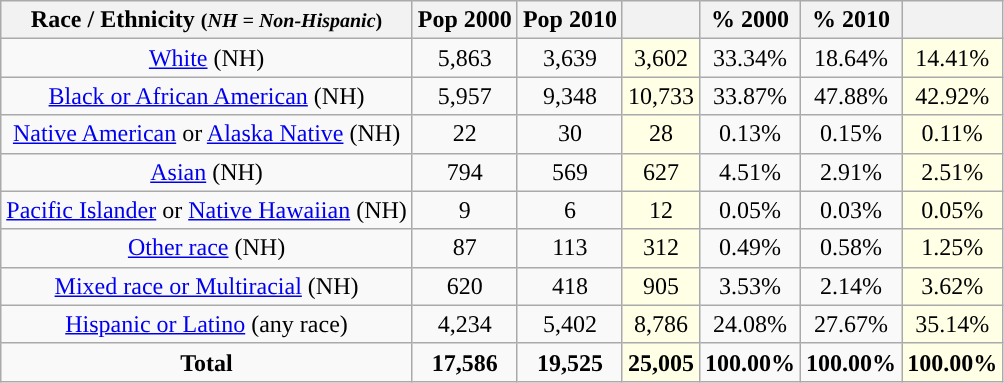<table class="wikitable" style="text-align:center;">
<tr>
<th>Race / Ethnicity <small>(<em>NH = Non-Hispanic</em>)</small></th>
<th>Pop 2000</th>
<th>Pop 2010</th>
<th></th>
<th>% 2000</th>
<th>% 2010</th>
<th></th>
</tr>
<tr>
<td><a href='#'>White</a> (NH)</td>
<td>5,863</td>
<td>3,639</td>
<td style='background: #ffffe6;'>3,602</td>
<td>33.34%</td>
<td>18.64%</td>
<td style='background: #ffffe6;'>14.41%</td>
</tr>
<tr>
<td><a href='#'>Black or African American</a> (NH)</td>
<td>5,957</td>
<td>9,348</td>
<td style='background: #ffffe6;'>10,733</td>
<td>33.87%</td>
<td>47.88%</td>
<td style='background: #ffffe6;'>42.92%</td>
</tr>
<tr>
<td><a href='#'>Native American</a> or <a href='#'>Alaska Native</a> (NH)</td>
<td>22</td>
<td>30</td>
<td style='background: #ffffe6;'>28</td>
<td>0.13%</td>
<td>0.15%</td>
<td style='background: #ffffe6;'>0.11%</td>
</tr>
<tr>
<td><a href='#'>Asian</a> (NH)</td>
<td>794</td>
<td>569</td>
<td style='background: #ffffe6;'>627</td>
<td>4.51%</td>
<td>2.91%</td>
<td style='background: #ffffe6;'>2.51%</td>
</tr>
<tr>
<td><a href='#'>Pacific Islander</a> or <a href='#'>Native Hawaiian</a> (NH)</td>
<td>9</td>
<td>6</td>
<td style='background: #ffffe6;'>12</td>
<td>0.05%</td>
<td>0.03%</td>
<td style='background: #ffffe6;'>0.05%</td>
</tr>
<tr>
<td><a href='#'>Other race</a> (NH)</td>
<td>87</td>
<td>113</td>
<td style='background: #ffffe6;'>312</td>
<td>0.49%</td>
<td>0.58%</td>
<td style='background: #ffffe6;'>1.25%</td>
</tr>
<tr>
<td><a href='#'>Mixed race or Multiracial</a> (NH)</td>
<td>620</td>
<td>418</td>
<td style='background: #ffffe6;'>905</td>
<td>3.53%</td>
<td>2.14%</td>
<td style='background: #ffffe6;'>3.62%</td>
</tr>
<tr>
<td><a href='#'>Hispanic or Latino</a> (any race)</td>
<td>4,234</td>
<td>5,402</td>
<td style='background: #ffffe6;'>8,786</td>
<td>24.08%</td>
<td>27.67%</td>
<td style='background: #ffffe6;'>35.14%</td>
</tr>
<tr>
<td><strong>Total</strong></td>
<td><strong>17,586</strong></td>
<td><strong>19,525</strong></td>
<td style='background: #ffffe6;'><strong>25,005</strong></td>
<td><strong>100.00%</strong></td>
<td><strong>100.00%</strong></td>
<td style='background: #ffffe6;'><strong>100.00%</strong></td>
</tr>
</table>
